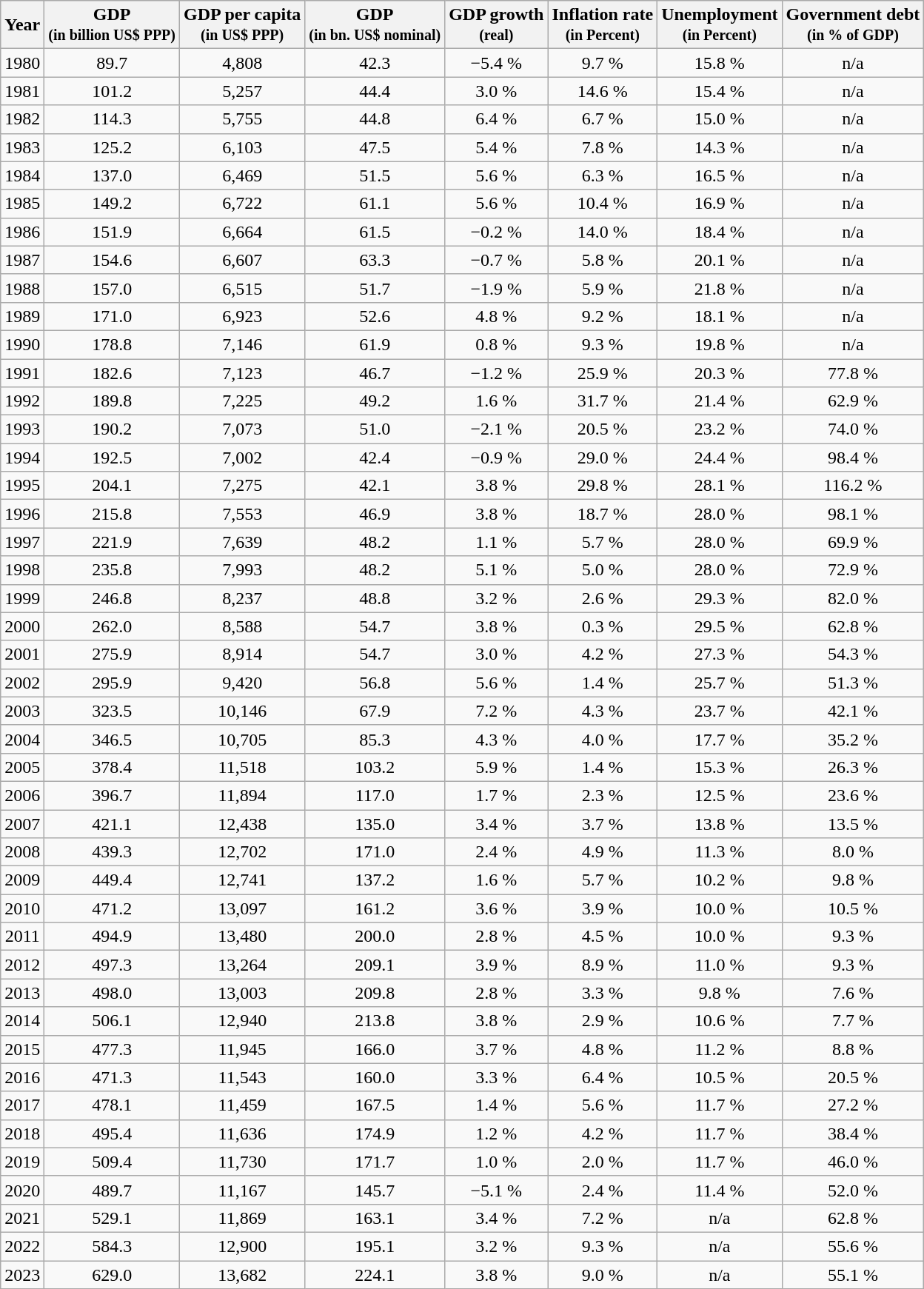<table class="wikitable" style="text-align:center;">
<tr>
<th>Year</th>
<th>GDP<br><small>(in billion US$ PPP)</small></th>
<th>GDP per capita<br><small>(in US$ PPP)</small></th>
<th>GDP<br><small>(in bn. US$ nominal)</small></th>
<th>GDP growth<br><small>(real)</small></th>
<th>Inflation rate<br><small>(in Percent)</small></th>
<th>Unemployment <br><small>(in Percent)</small></th>
<th>Government debt<br><small>(in % of GDP)</small></th>
</tr>
<tr>
<td>1980</td>
<td>89.7</td>
<td>4,808</td>
<td>42.3</td>
<td>−5.4 %</td>
<td>9.7 %</td>
<td>15.8 %</td>
<td>n/a</td>
</tr>
<tr>
<td>1981</td>
<td>101.2</td>
<td>5,257</td>
<td>44.4</td>
<td>3.0 %</td>
<td>14.6 %</td>
<td>15.4 %</td>
<td>n/a</td>
</tr>
<tr>
<td>1982</td>
<td>114.3</td>
<td>5,755</td>
<td>44.8</td>
<td>6.4 %</td>
<td>6.7 %</td>
<td>15.0 %</td>
<td>n/a</td>
</tr>
<tr>
<td>1983</td>
<td>125.2</td>
<td>6,103</td>
<td>47.5</td>
<td>5.4 %</td>
<td>7.8 %</td>
<td>14.3 %</td>
<td>n/a</td>
</tr>
<tr>
<td>1984</td>
<td>137.0</td>
<td>6,469</td>
<td>51.5</td>
<td>5.6 %</td>
<td>6.3 %</td>
<td>16.5 %</td>
<td>n/a</td>
</tr>
<tr>
<td>1985</td>
<td>149.2</td>
<td>6,722</td>
<td>61.1</td>
<td>5.6 %</td>
<td>10.4 %</td>
<td>16.9 %</td>
<td>n/a</td>
</tr>
<tr>
<td>1986</td>
<td>151.9</td>
<td>6,664</td>
<td>61.5</td>
<td>−0.2 %</td>
<td>14.0 %</td>
<td>18.4 %</td>
<td>n/a</td>
</tr>
<tr>
<td>1987</td>
<td>154.6</td>
<td>6,607</td>
<td>63.3</td>
<td>−0.7 %</td>
<td>5.8 %</td>
<td>20.1 %</td>
<td>n/a</td>
</tr>
<tr>
<td>1988</td>
<td>157.0</td>
<td>6,515</td>
<td>51.7</td>
<td>−1.9 %</td>
<td>5.9 %</td>
<td>21.8 %</td>
<td>n/a</td>
</tr>
<tr>
<td>1989</td>
<td>171.0</td>
<td>6,923</td>
<td>52.6</td>
<td>4.8 %</td>
<td>9.2 %</td>
<td>18.1 %</td>
<td>n/a</td>
</tr>
<tr>
<td>1990</td>
<td>178.8</td>
<td>7,146</td>
<td>61.9</td>
<td>0.8 %</td>
<td>9.3 %</td>
<td>19.8 %</td>
<td>n/a</td>
</tr>
<tr>
<td>1991</td>
<td>182.6</td>
<td>7,123</td>
<td>46.7</td>
<td>−1.2 %</td>
<td>25.9 %</td>
<td>20.3 %</td>
<td>77.8 %</td>
</tr>
<tr>
<td>1992</td>
<td>189.8</td>
<td>7,225</td>
<td>49.2</td>
<td>1.6 %</td>
<td>31.7 %</td>
<td>21.4 %</td>
<td>62.9 %</td>
</tr>
<tr>
<td>1993</td>
<td>190.2</td>
<td>7,073</td>
<td>51.0</td>
<td>−2.1 %</td>
<td>20.5 %</td>
<td>23.2 %</td>
<td>74.0 %</td>
</tr>
<tr>
<td>1994</td>
<td>192.5</td>
<td>7,002</td>
<td>42.4</td>
<td>−0.9 %</td>
<td>29.0 %</td>
<td>24.4 %</td>
<td>98.4 %</td>
</tr>
<tr>
<td>1995</td>
<td>204.1</td>
<td>7,275</td>
<td>42.1</td>
<td>3.8 %</td>
<td>29.8 %</td>
<td>28.1 %</td>
<td>116.2 %</td>
</tr>
<tr>
<td>1996</td>
<td>215.8</td>
<td>7,553</td>
<td>46.9</td>
<td>3.8 %</td>
<td>18.7 %</td>
<td>28.0 %</td>
<td>98.1 %</td>
</tr>
<tr>
<td>1997</td>
<td>221.9</td>
<td>7,639</td>
<td>48.2</td>
<td>1.1 %</td>
<td>5.7 %</td>
<td>28.0 %</td>
<td>69.9 %</td>
</tr>
<tr>
<td>1998</td>
<td>235.8</td>
<td>7,993</td>
<td>48.2</td>
<td>5.1 %</td>
<td>5.0 %</td>
<td>28.0 %</td>
<td>72.9 %</td>
</tr>
<tr>
<td>1999</td>
<td>246.8</td>
<td>8,237</td>
<td>48.8</td>
<td>3.2 %</td>
<td>2.6 %</td>
<td>29.3 %</td>
<td>82.0 %</td>
</tr>
<tr>
<td>2000</td>
<td>262.0</td>
<td>8,588</td>
<td>54.7</td>
<td>3.8 %</td>
<td>0.3 %</td>
<td>29.5 %</td>
<td>62.8 %</td>
</tr>
<tr>
<td>2001</td>
<td>275.9</td>
<td>8,914</td>
<td>54.7</td>
<td>3.0 %</td>
<td>4.2 %</td>
<td>27.3 %</td>
<td>54.3 %</td>
</tr>
<tr>
<td>2002</td>
<td>295.9</td>
<td>9,420</td>
<td>56.8</td>
<td>5.6 %</td>
<td>1.4 %</td>
<td>25.7 %</td>
<td>51.3 %</td>
</tr>
<tr>
<td>2003</td>
<td>323.5</td>
<td>10,146</td>
<td>67.9</td>
<td>7.2 %</td>
<td>4.3 %</td>
<td>23.7 %</td>
<td>42.1 %</td>
</tr>
<tr>
<td>2004</td>
<td>346.5</td>
<td>10,705</td>
<td>85.3</td>
<td>4.3 %</td>
<td>4.0 %</td>
<td>17.7 %</td>
<td>35.2 %</td>
</tr>
<tr>
<td>2005</td>
<td>378.4</td>
<td>11,518</td>
<td>103.2</td>
<td>5.9 %</td>
<td>1.4 %</td>
<td>15.3 %</td>
<td>26.3 %</td>
</tr>
<tr>
<td>2006</td>
<td>396.7</td>
<td>11,894</td>
<td>117.0</td>
<td>1.7 %</td>
<td>2.3 %</td>
<td>12.5 %</td>
<td>23.6 %</td>
</tr>
<tr>
<td>2007</td>
<td>421.1</td>
<td>12,438</td>
<td>135.0</td>
<td>3.4 %</td>
<td>3.7 %</td>
<td>13.8 %</td>
<td>13.5 %</td>
</tr>
<tr>
<td>2008</td>
<td>439.3</td>
<td>12,702</td>
<td>171.0</td>
<td>2.4 %</td>
<td>4.9 %</td>
<td>11.3 %</td>
<td>8.0 %</td>
</tr>
<tr>
<td>2009</td>
<td>449.4</td>
<td>12,741</td>
<td>137.2</td>
<td>1.6 %</td>
<td>5.7 %</td>
<td>10.2 %</td>
<td>9.8 %</td>
</tr>
<tr>
<td>2010</td>
<td>471.2</td>
<td>13,097</td>
<td>161.2</td>
<td>3.6 %</td>
<td>3.9 %</td>
<td>10.0 %</td>
<td>10.5 %</td>
</tr>
<tr>
<td>2011</td>
<td>494.9</td>
<td>13,480</td>
<td>200.0</td>
<td>2.8 %</td>
<td>4.5 %</td>
<td>10.0 %</td>
<td>9.3 %</td>
</tr>
<tr>
<td>2012</td>
<td>497.3</td>
<td>13,264</td>
<td>209.1</td>
<td>3.9 %</td>
<td>8.9 %</td>
<td>11.0 %</td>
<td>9.3 %</td>
</tr>
<tr>
<td>2013</td>
<td>498.0</td>
<td>13,003</td>
<td>209.8</td>
<td>2.8 %</td>
<td>3.3 %</td>
<td>9.8 %</td>
<td>7.6 %</td>
</tr>
<tr>
<td>2014</td>
<td>506.1</td>
<td>12,940</td>
<td>213.8</td>
<td>3.8 %</td>
<td>2.9 %</td>
<td>10.6 %</td>
<td>7.7 %</td>
</tr>
<tr>
<td>2015</td>
<td>477.3</td>
<td>11,945</td>
<td>166.0</td>
<td>3.7 %</td>
<td>4.8 %</td>
<td>11.2 %</td>
<td>8.8 %</td>
</tr>
<tr>
<td>2016</td>
<td>471.3</td>
<td>11,543</td>
<td>160.0</td>
<td>3.3 %</td>
<td>6.4 %</td>
<td>10.5 %</td>
<td>20.5 %</td>
</tr>
<tr>
<td>2017</td>
<td>478.1</td>
<td>11,459</td>
<td>167.5</td>
<td>1.4 %</td>
<td>5.6 %</td>
<td>11.7 %</td>
<td>27.2 %</td>
</tr>
<tr>
<td>2018</td>
<td>495.4</td>
<td>11,636</td>
<td>174.9</td>
<td>1.2 %</td>
<td>4.2 %</td>
<td>11.7 %</td>
<td>38.4 %</td>
</tr>
<tr>
<td>2019</td>
<td>509.4</td>
<td>11,730</td>
<td>171.7</td>
<td>1.0 %</td>
<td>2.0 %</td>
<td>11.7 %</td>
<td>46.0 %</td>
</tr>
<tr>
<td>2020</td>
<td>489.7</td>
<td>11,167</td>
<td>145.7</td>
<td>−5.1 %</td>
<td>2.4 %</td>
<td>11.4 %</td>
<td>52.0 %</td>
</tr>
<tr>
<td>2021</td>
<td>529.1</td>
<td>11,869</td>
<td>163.1</td>
<td>3.4 %</td>
<td>7.2 %</td>
<td>n/a</td>
<td>62.8 %</td>
</tr>
<tr>
<td>2022</td>
<td>584.3</td>
<td>12,900</td>
<td>195.1</td>
<td>3.2 %</td>
<td>9.3 %</td>
<td>n/a</td>
<td>55.6 %</td>
</tr>
<tr>
<td>2023</td>
<td>629.0</td>
<td>13,682</td>
<td>224.1</td>
<td>3.8 %</td>
<td>9.0 %</td>
<td>n/a</td>
<td>55.1 %</td>
</tr>
</table>
